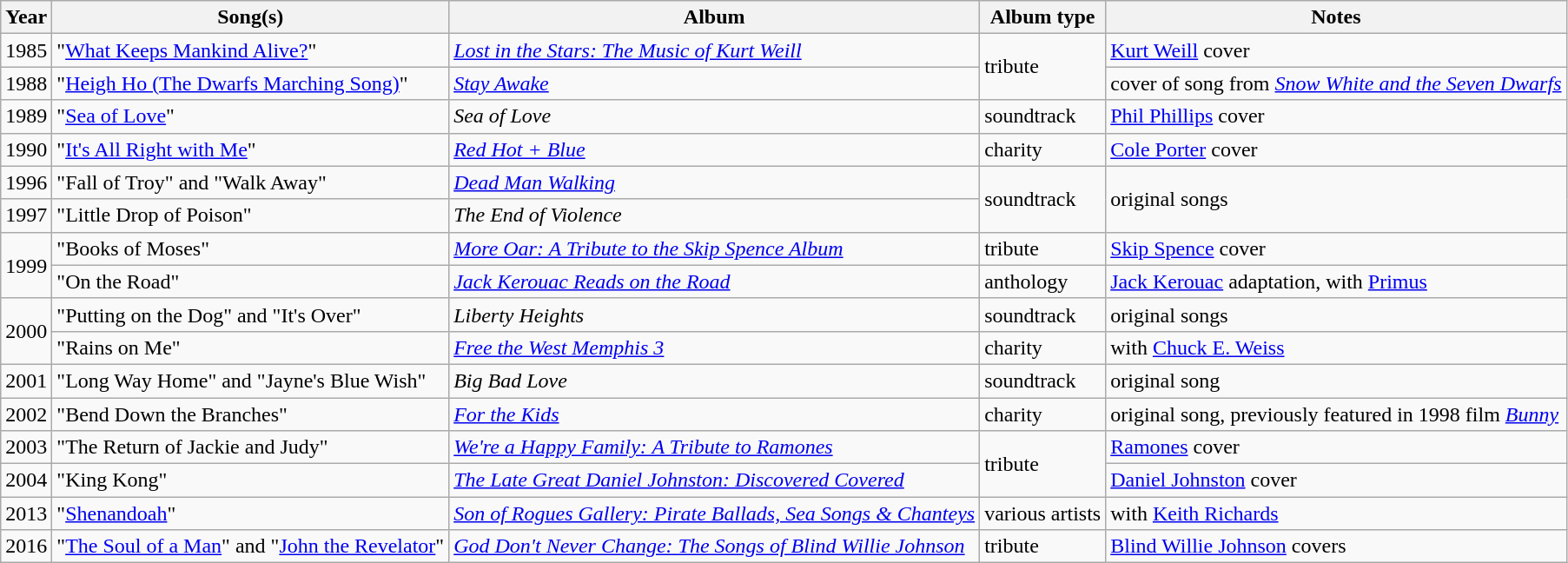<table class="wikitable">
<tr>
<th>Year</th>
<th>Song(s)</th>
<th>Album</th>
<th>Album type</th>
<th>Notes</th>
</tr>
<tr>
<td>1985</td>
<td>"<a href='#'>What Keeps Mankind Alive?</a>"</td>
<td><em><a href='#'>Lost in the Stars: The Music of Kurt Weill</a></em></td>
<td rowspan="2">tribute</td>
<td><a href='#'>Kurt Weill</a> cover</td>
</tr>
<tr>
<td>1988</td>
<td>"<a href='#'>Heigh Ho (The Dwarfs Marching Song)</a>"</td>
<td><em><a href='#'>Stay Awake</a></em></td>
<td>cover of song from <em><a href='#'>Snow White and the Seven Dwarfs</a></em></td>
</tr>
<tr>
<td>1989</td>
<td>"<a href='#'>Sea of Love</a>"</td>
<td><em>Sea of Love</em></td>
<td>soundtrack</td>
<td><a href='#'>Phil Phillips</a> cover</td>
</tr>
<tr>
<td>1990</td>
<td>"<a href='#'>It's All Right with Me</a>"</td>
<td><em><a href='#'>Red Hot + Blue</a></em></td>
<td>charity</td>
<td><a href='#'>Cole Porter</a> cover</td>
</tr>
<tr>
<td>1996</td>
<td>"Fall of Troy" and "Walk Away"</td>
<td><em><a href='#'>Dead Man Walking</a></em></td>
<td rowspan="2">soundtrack</td>
<td rowspan="2">original songs</td>
</tr>
<tr>
<td>1997</td>
<td>"Little Drop of Poison"</td>
<td><em>The End of Violence</em></td>
</tr>
<tr>
<td rowspan="2">1999</td>
<td>"Books of Moses"</td>
<td><em><a href='#'>More Oar: A Tribute to the Skip Spence Album</a></em></td>
<td>tribute</td>
<td><a href='#'>Skip Spence</a> cover</td>
</tr>
<tr>
<td>"On the Road"</td>
<td><em><a href='#'>Jack Kerouac Reads on the Road</a></em></td>
<td>anthology</td>
<td><a href='#'>Jack Kerouac</a> adaptation, with <a href='#'>Primus</a></td>
</tr>
<tr>
<td rowspan="2">2000</td>
<td>"Putting on the Dog" and "It's Over"</td>
<td><em>Liberty Heights</em></td>
<td>soundtrack</td>
<td>original songs</td>
</tr>
<tr>
<td>"Rains on Me"</td>
<td><em><a href='#'>Free the West Memphis 3</a></em></td>
<td>charity</td>
<td>with <a href='#'>Chuck E. Weiss</a></td>
</tr>
<tr>
<td>2001</td>
<td>"Long Way Home" and "Jayne's Blue Wish"</td>
<td><em>Big Bad Love</em></td>
<td>soundtrack</td>
<td>original song</td>
</tr>
<tr>
<td>2002</td>
<td>"Bend Down the Branches"</td>
<td><em><a href='#'>For the Kids</a></em></td>
<td>charity</td>
<td>original song, previously featured in 1998 film <em><a href='#'>Bunny</a></em></td>
</tr>
<tr>
<td>2003</td>
<td>"The Return of Jackie and Judy"</td>
<td><em><a href='#'>We're a Happy Family: A Tribute to Ramones</a></em></td>
<td rowspan="2">tribute</td>
<td><a href='#'>Ramones</a> cover</td>
</tr>
<tr>
<td>2004</td>
<td>"King Kong"</td>
<td><em><a href='#'>The Late Great Daniel Johnston: Discovered Covered</a></em></td>
<td><a href='#'>Daniel Johnston</a> cover</td>
</tr>
<tr>
<td>2013</td>
<td>"<a href='#'>Shenandoah</a>"</td>
<td><em><a href='#'>Son of Rogues Gallery: Pirate Ballads, Sea Songs & Chanteys</a></em></td>
<td>various artists</td>
<td>with <a href='#'>Keith Richards</a></td>
</tr>
<tr>
<td>2016</td>
<td>"<a href='#'>The Soul of a Man</a>" and "<a href='#'>John the Revelator</a>"</td>
<td><em><a href='#'>God Don't Never Change: The Songs of Blind Willie Johnson</a></em></td>
<td>tribute</td>
<td><a href='#'>Blind Willie Johnson</a> covers</td>
</tr>
</table>
